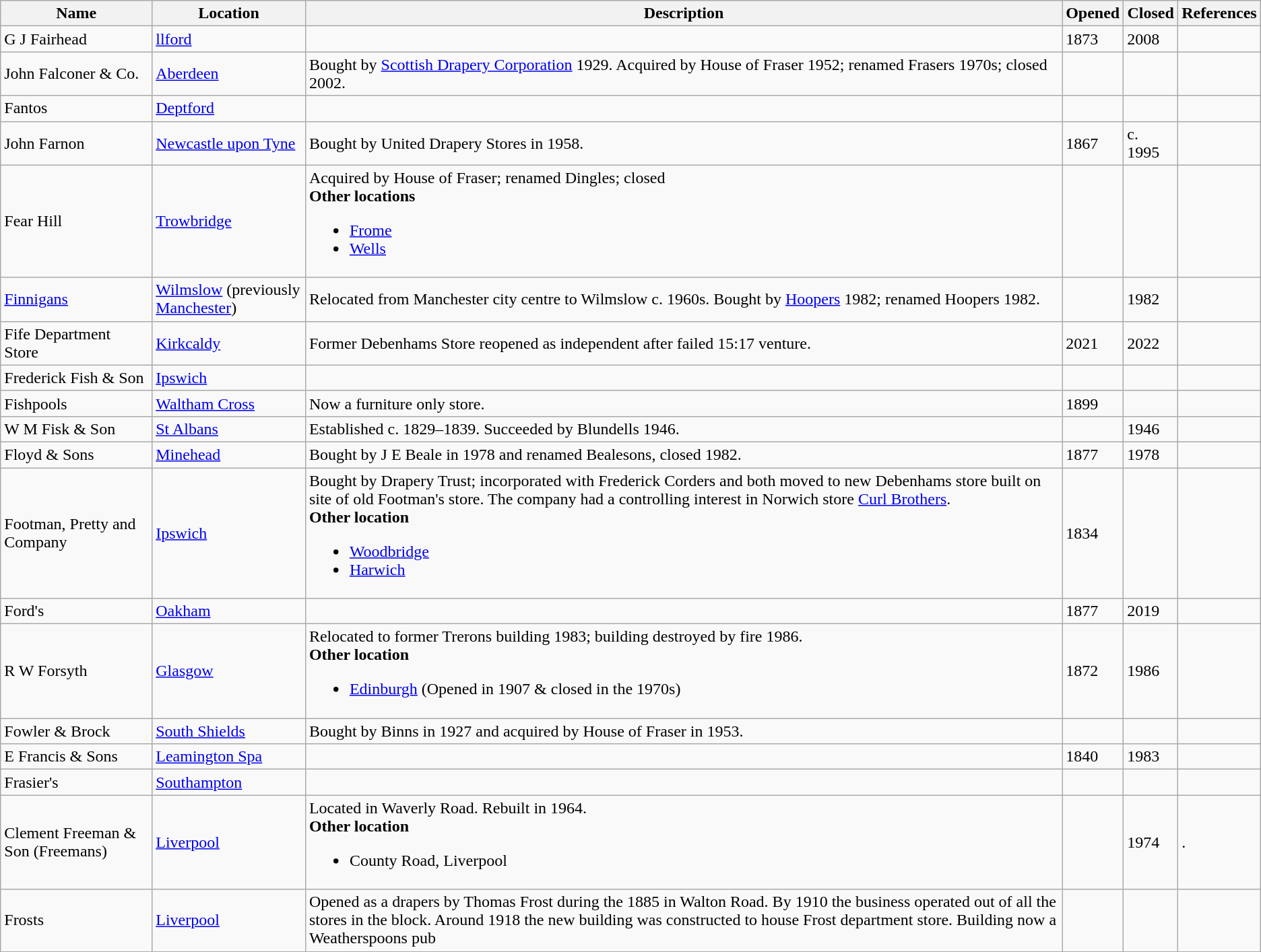<table class="wikitable">
<tr>
<th>Name</th>
<th>Location</th>
<th>Description</th>
<th>Opened</th>
<th>Closed</th>
<th>References</th>
</tr>
<tr>
<td>G J Fairhead</td>
<td><a href='#'>llford</a></td>
<td></td>
<td>1873</td>
<td>2008</td>
<td></td>
</tr>
<tr>
<td>John Falconer & Co.</td>
<td><a href='#'>Aberdeen</a></td>
<td>Bought by <a href='#'>Scottish Drapery Corporation</a> 1929. Acquired by House of Fraser 1952; renamed Frasers 1970s; closed 2002.</td>
<td></td>
<td></td>
<td></td>
</tr>
<tr>
<td>Fantos</td>
<td><a href='#'>Deptford</a></td>
<td></td>
<td></td>
<td></td>
<td></td>
</tr>
<tr>
<td>John Farnon</td>
<td><a href='#'>Newcastle upon Tyne</a></td>
<td>Bought by United Drapery Stores in 1958.</td>
<td>1867</td>
<td>c. 1995</td>
<td></td>
</tr>
<tr>
<td>Fear Hill</td>
<td><a href='#'>Trowbridge</a></td>
<td>Acquired by House of Fraser; renamed Dingles; closed<br><strong>Other locations</strong><ul><li><a href='#'>Frome</a></li><li><a href='#'>Wells</a></li></ul></td>
<td></td>
<td></td>
<td></td>
</tr>
<tr>
<td><a href='#'>Finnigans</a></td>
<td><a href='#'>Wilmslow</a> (previously <a href='#'>Manchester</a>)</td>
<td>Relocated from Manchester city centre to Wilmslow c. 1960s. Bought by <a href='#'>Hoopers</a> 1982; renamed Hoopers 1982.</td>
<td></td>
<td>1982</td>
<td></td>
</tr>
<tr>
<td>Fife Department Store</td>
<td><a href='#'>Kirkcaldy</a></td>
<td>Former Debenhams Store reopened as independent after failed 15:17 venture.</td>
<td>2021</td>
<td>2022</td>
<td></td>
</tr>
<tr>
<td>Frederick Fish & Son</td>
<td><a href='#'>Ipswich</a></td>
<td></td>
<td></td>
<td></td>
<td></td>
</tr>
<tr>
<td>Fishpools</td>
<td><a href='#'>Waltham Cross</a></td>
<td>Now a furniture only store.</td>
<td>1899</td>
<td></td>
<td></td>
</tr>
<tr>
<td>W M Fisk & Son</td>
<td><a href='#'>St Albans</a></td>
<td>Established c. 1829–1839. Succeeded by Blundells 1946.</td>
<td></td>
<td>1946</td>
<td></td>
</tr>
<tr>
<td>Floyd & Sons</td>
<td><a href='#'>Minehead</a></td>
<td>Bought by J E Beale in 1978 and renamed Bealesons, closed 1982.</td>
<td>1877</td>
<td>1978</td>
<td></td>
</tr>
<tr>
<td>Footman, Pretty and Company</td>
<td><a href='#'>Ipswich</a></td>
<td>Bought by Drapery Trust; incorporated with Frederick Corders and both moved to new Debenhams store built on site of old Footman's store. The company had a controlling interest in Norwich store <a href='#'>Curl Brothers</a>.<br><strong>Other location</strong><ul><li><a href='#'>Woodbridge</a></li><li><a href='#'>Harwich</a></li></ul></td>
<td>1834</td>
<td></td>
<td></td>
</tr>
<tr>
<td>Ford's</td>
<td><a href='#'>Oakham</a></td>
<td></td>
<td>1877</td>
<td>2019</td>
<td></td>
</tr>
<tr>
<td>R W Forsyth</td>
<td><a href='#'>Glasgow</a></td>
<td>Relocated to former Trerons building 1983; building destroyed by fire 1986.<br><strong>Other location</strong><ul><li><a href='#'>Edinburgh</a> (Opened in 1907 & closed in the 1970s)</li></ul></td>
<td>1872</td>
<td>1986</td>
<td></td>
</tr>
<tr>
<td>Fowler & Brock</td>
<td><a href='#'>South Shields</a></td>
<td>Bought by Binns in 1927 and acquired by House of Fraser in 1953.</td>
<td></td>
<td></td>
<td></td>
</tr>
<tr>
<td>E Francis & Sons</td>
<td><a href='#'>Leamington Spa</a></td>
<td></td>
<td>1840</td>
<td>1983</td>
<td></td>
</tr>
<tr>
<td>Frasier's</td>
<td><a href='#'>Southampton</a></td>
<td></td>
<td></td>
<td></td>
<td></td>
</tr>
<tr>
<td>Clement Freeman & Son (Freemans)</td>
<td><a href='#'>Liverpool</a></td>
<td>Located in Waverly Road. Rebuilt in 1964.<br><strong>Other location</strong><ul><li>County Road, Liverpool</li></ul></td>
<td></td>
<td>1974</td>
<td>.</td>
</tr>
<tr>
<td>Frosts</td>
<td><a href='#'>Liverpool</a></td>
<td>Opened as a drapers by Thomas Frost during the 1885 in Walton Road. By 1910 the business operated out of all the stores in the block. Around 1918 the new building was constructed to house Frost department store. Building now a Weatherspoons pub</td>
<td></td>
<td></td>
<td></td>
</tr>
</table>
